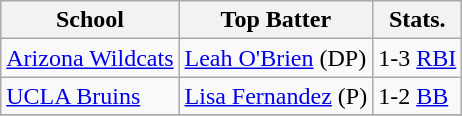<table class="wikitable">
<tr>
<th>School</th>
<th>Top Batter</th>
<th>Stats.</th>
</tr>
<tr>
<td><a href='#'>Arizona Wildcats</a></td>
<td><a href='#'>Leah O'Brien</a> (DP)</td>
<td>1-3  <a href='#'>RBI</a></td>
</tr>
<tr>
<td><a href='#'>UCLA Bruins</a></td>
<td><a href='#'>Lisa Fernandez</a> (P)</td>
<td>1-2  <a href='#'>BB</a></td>
</tr>
<tr>
</tr>
</table>
